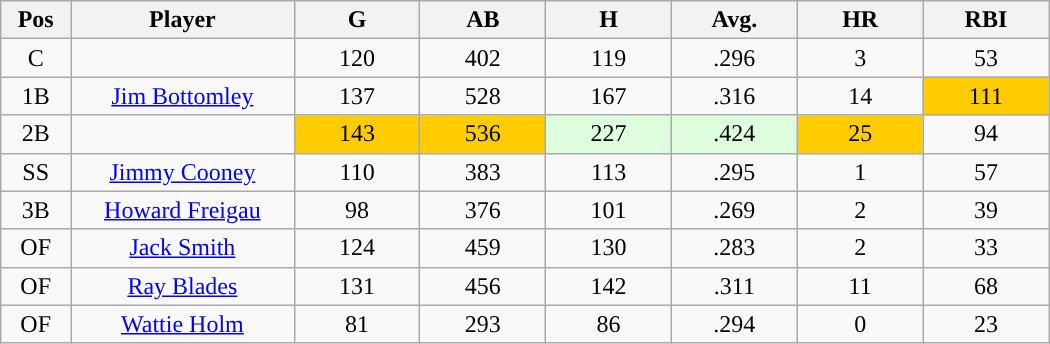<table class="wikitable sortable">
<tr>
<th bgcolor="#DDDDFF" width="5%">Pos</th>
<th bgcolor="#DDDDFF" width="16%">Player</th>
<th bgcolor="#DDDDFF" width="9%">G</th>
<th bgcolor="#DDDDFF" width="9%">AB</th>
<th bgcolor="#DDDDFF" width="9%">H</th>
<th bgcolor="#DDDDFF" width="9%">Avg.</th>
<th bgcolor="#DDDDFF" width="9%">HR</th>
<th bgcolor="#DDDDFF" width="9%">RBI</th>
</tr>
<tr align="center">
<td>C</td>
<td></td>
<td>120</td>
<td>402</td>
<td>119</td>
<td>.296</td>
<td>3</td>
<td>53</td>
</tr>
<tr align="center">
<td>1B</td>
<td><a href='#'>Jim Bottomley</a></td>
<td>137</td>
<td>528</td>
<td>167</td>
<td>.316</td>
<td>14</td>
<td style="background:#fc0;">111</td>
</tr>
<tr align=center>
<td>2B</td>
<td></td>
<td style="background:#fc0;">143</td>
<td style="background:#fc0;">536</td>
<td style="background:#DDFFDD;">227</td>
<td style="background:#DDFFDD;">.424</td>
<td style="background:#fc0;">25</td>
<td>94</td>
</tr>
<tr align="center">
<td>SS</td>
<td><a href='#'>Jimmy Cooney</a></td>
<td>110</td>
<td>383</td>
<td>113</td>
<td>.295</td>
<td>1</td>
<td>57</td>
</tr>
<tr align=center>
<td>3B</td>
<td><a href='#'>Howard Freigau</a></td>
<td>98</td>
<td>376</td>
<td>101</td>
<td>.269</td>
<td>2</td>
<td>39</td>
</tr>
<tr align=center>
<td>OF</td>
<td><a href='#'>Jack Smith</a></td>
<td>124</td>
<td>459</td>
<td>130</td>
<td>.283</td>
<td>2</td>
<td>33</td>
</tr>
<tr align=center>
<td>OF</td>
<td><a href='#'>Ray Blades</a></td>
<td>131</td>
<td>456</td>
<td>142</td>
<td>.311</td>
<td>11</td>
<td>68</td>
</tr>
<tr align=center>
<td>OF</td>
<td><a href='#'>Wattie Holm</a></td>
<td>81</td>
<td>293</td>
<td>86</td>
<td>.294</td>
<td>0</td>
<td>23</td>
</tr>
</table>
